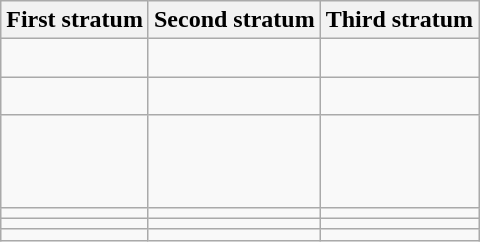<table class="wikitable">
<tr>
<th>First stratum</th>
<th>Second stratum</th>
<th>Third stratum</th>
</tr>
<tr>
<td><br></td>
<td></td>
<td></td>
</tr>
<tr>
<td><br></td>
<td><br></td>
<td></td>
</tr>
<tr>
<td><br><br><br></td>
<td><br><br><br></td>
<td><br><br><br></td>
</tr>
<tr>
<td></td>
<td></td>
<td></td>
</tr>
<tr>
<td></td>
<td></td>
<td></td>
</tr>
<tr>
<td></td>
<td></td>
<td></td>
</tr>
</table>
